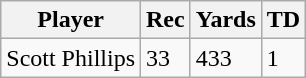<table class="wikitable">
<tr>
<th>Player</th>
<th>Rec</th>
<th>Yards</th>
<th>TD</th>
</tr>
<tr>
<td>Scott Phillips</td>
<td>33</td>
<td>433</td>
<td>1</td>
</tr>
</table>
